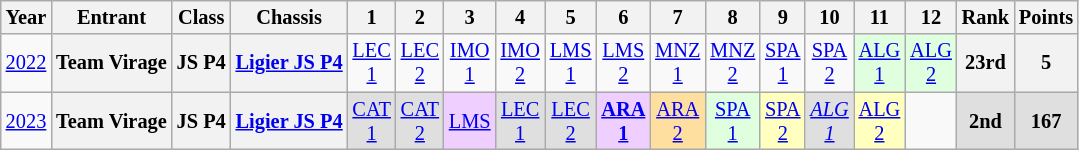<table class="wikitable" style="text-align:center; font-size:85%">
<tr>
<th>Year</th>
<th>Entrant</th>
<th>Class</th>
<th>Chassis</th>
<th>1</th>
<th>2</th>
<th>3</th>
<th>4</th>
<th>5</th>
<th>6</th>
<th>7</th>
<th>8</th>
<th>9</th>
<th>10</th>
<th>11</th>
<th>12</th>
<th>Rank</th>
<th>Points</th>
</tr>
<tr>
<td><a href='#'>2022</a></td>
<th nowrap>Team Virage</th>
<th nowrap>JS P4</th>
<th nowrap><a href='#'>Ligier JS P4</a></th>
<td style="background:#;"><a href='#'>LEC<br>1</a></td>
<td style="background:#;"><a href='#'>LEC<br>2</a></td>
<td style="background:#;"><a href='#'>IMO<br>1</a></td>
<td style="background:#;"><a href='#'>IMO<br>2</a></td>
<td style="background:#;"><a href='#'>LMS<br>1</a></td>
<td style="background:#;"><a href='#'>LMS<br>2</a></td>
<td style="background:#;"><a href='#'>MNZ<br>1</a></td>
<td style="background:#;"><a href='#'>MNZ<br>2</a></td>
<td style="background:#;"><a href='#'>SPA<br>1</a></td>
<td style="background:#;"><a href='#'>SPA<br>2</a></td>
<td style="background:#DFFFDF;"><a href='#'>ALG<br>1</a><br></td>
<td style="background:#DFFFDF;"><a href='#'>ALG<br>2</a><br></td>
<th>23rd</th>
<th>5</th>
</tr>
<tr>
<td><a href='#'>2023</a></td>
<th nowrap>Team Virage</th>
<th nowrap>JS P4</th>
<th nowrap><a href='#'>Ligier JS P4</a></th>
<td style="background:#DFDFDF;"><a href='#'>CAT<br>1</a><br></td>
<td style="background:#DFDFDF;"><a href='#'>CAT<br>2</a><br></td>
<td style="background:#EFCFFF;"><a href='#'>LMS</a><br></td>
<td style="background:#DFDFDF;"><a href='#'>LEC<br>1</a><br></td>
<td style="background:#DFDFDF;"><a href='#'>LEC<br>2</a><br></td>
<td style="background:#EFCFFF;"><strong><a href='#'>ARA<br>1</a></strong><br></td>
<td style="background:#FFDF9F;"><a href='#'>ARA<br>2</a><br></td>
<td style="background:#DFFFDF;"><a href='#'>SPA<br>1</a><br></td>
<td style="background:#FFFFBF;"><a href='#'>SPA<br>2</a><br></td>
<td style="background:#DFDFDF;"><em><a href='#'>ALG<br>1</a></em><br></td>
<td style="background:#FFFFBF;"><a href='#'>ALG<br>2</a><br></td>
<td></td>
<th style="background:#DFDFDF;">2nd</th>
<th style="background:#DFDFDF;">167</th>
</tr>
</table>
